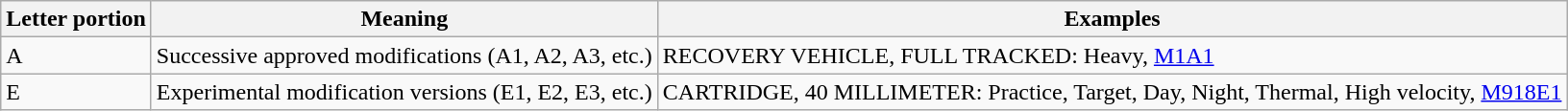<table class="wikitable">
<tr>
<th>Letter portion</th>
<th>Meaning</th>
<th>Examples</th>
</tr>
<tr>
<td>A</td>
<td>Successive approved modifications (A1, A2, A3, etc.)</td>
<td>RECOVERY VEHICLE, FULL TRACKED: Heavy, <a href='#'>M1A1</a></td>
</tr>
<tr>
<td>E</td>
<td>Experimental modification versions (E1, E2, E3, etc.)</td>
<td>CARTRIDGE, 40 MILLIMETER: Practice, Target, Day, Night, Thermal, High velocity, <a href='#'>M918E1</a></td>
</tr>
</table>
